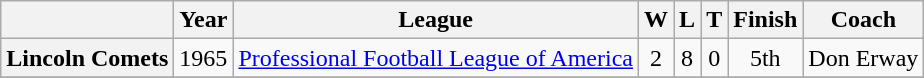<table class="wikitable">
<tr>
<th></th>
<th>Year</th>
<th>League</th>
<th>W</th>
<th>L</th>
<th>T</th>
<th>Finish</th>
<th>Coach</th>
</tr>
<tr align=center>
<th>Lincoln Comets</th>
<td>1965</td>
<td><a href='#'>Professional Football League of America</a></td>
<td>2</td>
<td>8</td>
<td>0</td>
<td>5th</td>
<td>Don Erway</td>
</tr>
<tr align=center>
</tr>
</table>
